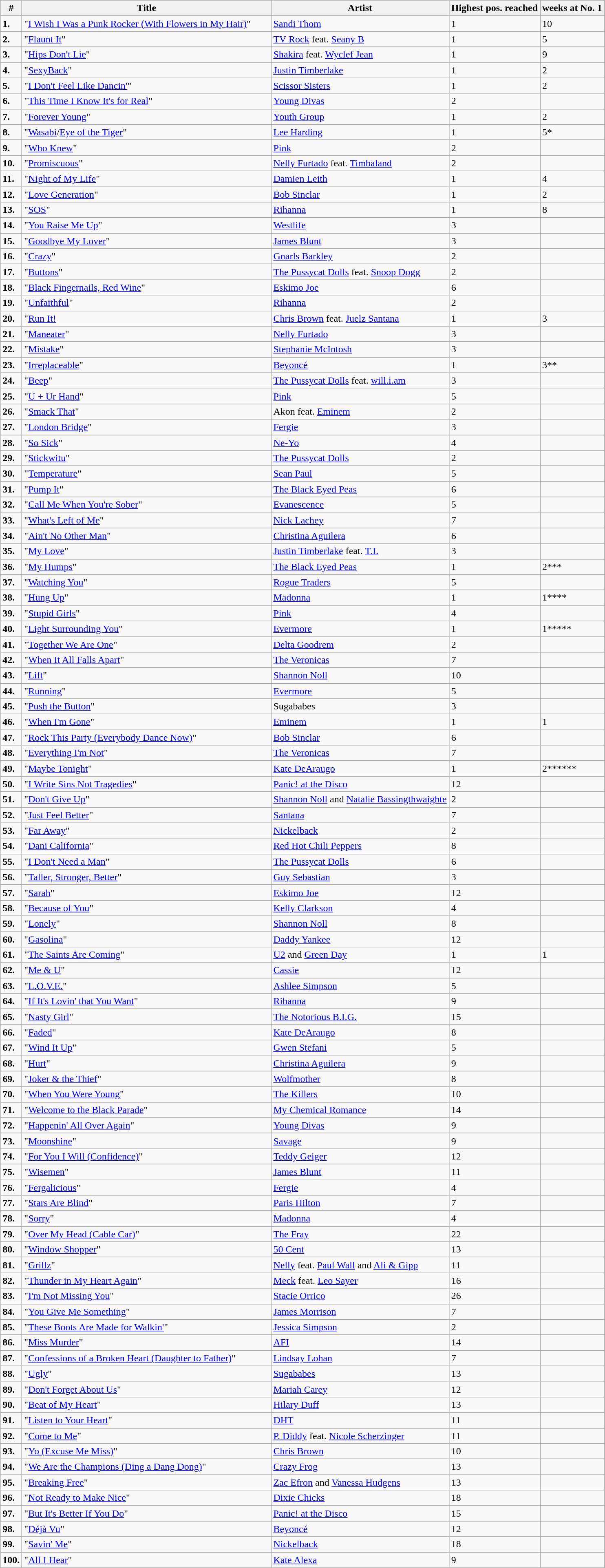<table class="wikitable sortable">
<tr>
<th>#</th>
<th width="400">Title</th>
<th>Artist</th>
<th>Highest pos. reached</th>
<th>weeks at No. 1</th>
</tr>
<tr>
<td><strong>1.</strong></td>
<td>"<a href='#'>I Wish I Was a Punk Rocker (With Flowers in My Hair)</a>"</td>
<td><a href='#'>Sandi Thom</a></td>
<td>1</td>
<td>10</td>
</tr>
<tr>
<td><strong>2.</strong></td>
<td>"<a href='#'>Flaunt It</a>"</td>
<td><a href='#'>TV Rock</a> feat. <a href='#'>Seany B</a></td>
<td>1</td>
<td>5</td>
</tr>
<tr>
<td><strong>3.</strong></td>
<td>"<a href='#'>Hips Don't Lie</a>"</td>
<td><a href='#'>Shakira</a> feat. <a href='#'>Wyclef Jean</a></td>
<td>1</td>
<td>9</td>
</tr>
<tr>
<td><strong>4.</strong></td>
<td>"<a href='#'>SexyBack</a>"</td>
<td><a href='#'>Justin Timberlake</a></td>
<td>1</td>
<td>2</td>
</tr>
<tr>
<td><strong>5.</strong></td>
<td>"<a href='#'>I Don't Feel Like Dancin'</a>"</td>
<td><a href='#'>Scissor Sisters</a></td>
<td>1</td>
<td>2</td>
</tr>
<tr>
<td><strong>6.</strong></td>
<td>"<a href='#'>This Time I Know It's for Real</a>"</td>
<td><a href='#'>Young Divas</a></td>
<td>2</td>
<td></td>
</tr>
<tr>
<td><strong>7.</strong></td>
<td>"<a href='#'>Forever Young</a>"</td>
<td><a href='#'>Youth Group</a></td>
<td>1</td>
<td>2</td>
</tr>
<tr>
<td><strong>8.</strong></td>
<td>"<a href='#'>Wasabi</a>/<a href='#'>Eye of the Tiger</a>"</td>
<td><a href='#'>Lee Harding</a></td>
<td>1</td>
<td>5*</td>
</tr>
<tr>
<td><strong>9.</strong></td>
<td>"<a href='#'>Who Knew</a>"</td>
<td><a href='#'>Pink</a></td>
<td>2</td>
<td></td>
</tr>
<tr>
<td><strong>10.</strong></td>
<td>"<a href='#'>Promiscuous</a>"</td>
<td><a href='#'>Nelly Furtado</a> feat. <a href='#'>Timbaland</a></td>
<td>2</td>
<td></td>
</tr>
<tr>
<td><strong>11.</strong></td>
<td>"<a href='#'>Night of My Life</a>"</td>
<td><a href='#'>Damien Leith</a></td>
<td>1</td>
<td>4</td>
</tr>
<tr>
<td><strong>12.</strong></td>
<td>"<a href='#'>Love Generation</a>"</td>
<td><a href='#'>Bob Sinclar</a></td>
<td>1</td>
<td>2</td>
</tr>
<tr>
<td><strong>13.</strong></td>
<td>"<a href='#'>SOS</a>"</td>
<td><a href='#'>Rihanna</a></td>
<td>1</td>
<td>8</td>
</tr>
<tr>
<td><strong>14.</strong></td>
<td>"<a href='#'>You Raise Me Up</a>"</td>
<td><a href='#'>Westlife</a></td>
<td>3</td>
<td></td>
</tr>
<tr>
<td><strong>15.</strong></td>
<td>"<a href='#'>Goodbye My Lover</a>"</td>
<td><a href='#'>James Blunt</a></td>
<td>3</td>
<td></td>
</tr>
<tr>
<td><strong>16.</strong></td>
<td>"<a href='#'>Crazy</a>"</td>
<td><a href='#'>Gnarls Barkley</a></td>
<td>2</td>
<td></td>
</tr>
<tr>
<td><strong>17.</strong></td>
<td>"<a href='#'>Buttons</a>"</td>
<td><a href='#'>The Pussycat Dolls</a> feat. <a href='#'>Snoop Dogg</a></td>
<td>2</td>
<td></td>
</tr>
<tr>
<td><strong>18.</strong></td>
<td>"<a href='#'>Black Fingernails, Red Wine</a>"</td>
<td><a href='#'>Eskimo Joe</a></td>
<td>6</td>
<td></td>
</tr>
<tr>
<td><strong>19.</strong></td>
<td>"<a href='#'>Unfaithful</a>"</td>
<td><a href='#'>Rihanna</a></td>
<td>2</td>
<td></td>
</tr>
<tr>
<td><strong>20.</strong></td>
<td>"<a href='#'>Run It!</a></td>
<td><a href='#'>Chris Brown</a> feat. <a href='#'>Juelz Santana</a></td>
<td>1</td>
<td>3</td>
</tr>
<tr>
<td><strong>21.</strong></td>
<td>"<a href='#'>Maneater</a>"</td>
<td><a href='#'>Nelly Furtado</a></td>
<td>3</td>
<td></td>
</tr>
<tr>
<td><strong>22.</strong></td>
<td>"<a href='#'>Mistake</a>"</td>
<td><a href='#'>Stephanie McIntosh</a></td>
<td>3</td>
<td></td>
</tr>
<tr>
<td><strong>23.</strong></td>
<td>"<a href='#'>Irreplaceable</a>"</td>
<td><a href='#'>Beyoncé</a></td>
<td>1</td>
<td>3**</td>
</tr>
<tr>
<td><strong>24.</strong></td>
<td>"<a href='#'>Beep</a>"</td>
<td><a href='#'>The Pussycat Dolls</a> feat. <a href='#'>will.i.am</a></td>
<td>3</td>
<td></td>
</tr>
<tr>
<td><strong>25.</strong></td>
<td>"<a href='#'>U + Ur Hand</a>"</td>
<td><a href='#'>Pink</a></td>
<td>5</td>
<td></td>
</tr>
<tr>
<td><strong>26.</strong></td>
<td>"<a href='#'>Smack That</a>"</td>
<td>Akon feat. <a href='#'>Eminem</a></td>
<td>2</td>
<td></td>
</tr>
<tr>
<td><strong>27.</strong></td>
<td>"<a href='#'>London Bridge</a>"</td>
<td><a href='#'>Fergie</a></td>
<td>3</td>
<td></td>
</tr>
<tr>
<td><strong>28.</strong></td>
<td>"<a href='#'>So Sick</a>"</td>
<td><a href='#'>Ne-Yo</a></td>
<td>4</td>
<td></td>
</tr>
<tr>
<td><strong>29.</strong></td>
<td>"<a href='#'>Stickwitu</a>"</td>
<td><a href='#'>The Pussycat Dolls</a></td>
<td>2</td>
<td></td>
</tr>
<tr>
<td><strong>30.</strong></td>
<td>"<a href='#'>Temperature</a>"</td>
<td><a href='#'>Sean Paul</a></td>
<td>5</td>
<td></td>
</tr>
<tr>
<td><strong>31.</strong></td>
<td>"<a href='#'>Pump It</a>"</td>
<td><a href='#'>The Black Eyed Peas</a></td>
<td>6</td>
<td></td>
</tr>
<tr>
<td><strong>32.</strong></td>
<td>"<a href='#'>Call Me When You're Sober</a>"</td>
<td><a href='#'>Evanescence</a></td>
<td>5</td>
<td></td>
</tr>
<tr>
<td><strong>33.</strong></td>
<td>"<a href='#'>What's Left of Me</a>"</td>
<td><a href='#'>Nick Lachey</a></td>
<td>7</td>
<td></td>
</tr>
<tr>
<td><strong>34.</strong></td>
<td>"<a href='#'>Ain't No Other Man</a>"</td>
<td><a href='#'>Christina Aguilera</a></td>
<td>6</td>
<td></td>
</tr>
<tr>
<td><strong>35.</strong></td>
<td>"<a href='#'>My Love</a>"</td>
<td><a href='#'>Justin Timberlake</a> feat. <a href='#'>T.I.</a></td>
<td>3</td>
<td></td>
</tr>
<tr>
<td><strong>36.</strong></td>
<td>"<a href='#'>My Humps</a>"</td>
<td><a href='#'>The Black Eyed Peas</a></td>
<td>1</td>
<td>2***</td>
</tr>
<tr>
<td><strong>37.</strong></td>
<td>"<a href='#'>Watching You</a>"</td>
<td><a href='#'>Rogue Traders</a></td>
<td>5</td>
<td></td>
</tr>
<tr>
<td><strong>38.</strong></td>
<td>"<a href='#'>Hung Up</a>"</td>
<td><a href='#'>Madonna</a></td>
<td>1</td>
<td>1****</td>
</tr>
<tr>
<td><strong>39.</strong></td>
<td>"<a href='#'>Stupid Girls</a>"</td>
<td><a href='#'>Pink</a></td>
<td>4</td>
<td></td>
</tr>
<tr>
<td><strong>40.</strong></td>
<td>"<a href='#'>Light Surrounding You</a>"</td>
<td><a href='#'>Evermore</a></td>
<td>1</td>
<td>1*****</td>
</tr>
<tr>
<td><strong>41.</strong></td>
<td>"<a href='#'>Together We Are One</a>"</td>
<td><a href='#'>Delta Goodrem</a></td>
<td>2</td>
<td></td>
</tr>
<tr>
<td><strong>42.</strong></td>
<td>"<a href='#'>When It All Falls Apart</a>"</td>
<td><a href='#'>The Veronicas</a></td>
<td>7</td>
<td></td>
</tr>
<tr>
<td><strong>43.</strong></td>
<td>"<a href='#'>Lift</a>"</td>
<td><a href='#'>Shannon Noll</a></td>
<td>10</td>
<td></td>
</tr>
<tr>
<td><strong>44.</strong></td>
<td>"<a href='#'>Running</a>"</td>
<td><a href='#'>Evermore</a></td>
<td>5</td>
<td></td>
</tr>
<tr>
<td><strong>45.</strong></td>
<td>"<a href='#'>Push the Button</a>"</td>
<td>Sugababes</td>
<td>3</td>
<td></td>
</tr>
<tr>
<td><strong>46.</strong></td>
<td>"<a href='#'>When I'm Gone</a>"</td>
<td><a href='#'>Eminem</a></td>
<td>1</td>
<td>1</td>
</tr>
<tr>
<td><strong>47.</strong></td>
<td>"<a href='#'>Rock This Party (Everybody Dance Now)</a>"</td>
<td><a href='#'>Bob Sinclar</a></td>
<td>6</td>
<td></td>
</tr>
<tr>
<td><strong>48.</strong></td>
<td>"<a href='#'>Everything I'm Not</a>"</td>
<td><a href='#'>The Veronicas</a></td>
<td>7</td>
<td></td>
</tr>
<tr>
<td><strong>49.</strong></td>
<td>"<a href='#'>Maybe Tonight</a>"</td>
<td><a href='#'>Kate DeAraugo</a></td>
<td>1</td>
<td>2******</td>
</tr>
<tr>
<td><strong>50.</strong></td>
<td>"<a href='#'>I Write Sins Not Tragedies</a>"</td>
<td><a href='#'>Panic! at the Disco</a></td>
<td>12</td>
<td></td>
</tr>
<tr>
<td><strong>51.</strong></td>
<td>"<a href='#'>Don't Give Up</a>"</td>
<td><a href='#'>Shannon Noll</a> and <a href='#'>Natalie Bassingthwaighte</a></td>
<td>2</td>
<td></td>
</tr>
<tr>
<td><strong>52.</strong></td>
<td>"<a href='#'>Just Feel Better</a>"</td>
<td><a href='#'>Santana</a></td>
<td>7</td>
<td></td>
</tr>
<tr>
<td><strong>53.</strong></td>
<td>"<a href='#'>Far Away</a>"</td>
<td><a href='#'>Nickelback</a></td>
<td>2</td>
<td></td>
</tr>
<tr>
<td><strong>54.</strong></td>
<td>"<a href='#'>Dani California</a>"</td>
<td><a href='#'>Red Hot Chili Peppers</a></td>
<td>8</td>
<td></td>
</tr>
<tr>
<td><strong>55.</strong></td>
<td>"<a href='#'>I Don't Need a Man</a>"</td>
<td><a href='#'>The Pussycat Dolls</a></td>
<td>6</td>
<td></td>
</tr>
<tr>
<td><strong>56.</strong></td>
<td>"<a href='#'>Taller, Stronger, Better</a>"</td>
<td><a href='#'>Guy Sebastian</a></td>
<td>3</td>
<td></td>
</tr>
<tr>
<td><strong>57.</strong></td>
<td>"<a href='#'>Sarah</a>"</td>
<td><a href='#'>Eskimo Joe</a></td>
<td>12</td>
<td></td>
</tr>
<tr>
<td><strong>58.</strong></td>
<td>"<a href='#'>Because of You</a>"</td>
<td><a href='#'>Kelly Clarkson</a></td>
<td>4</td>
<td></td>
</tr>
<tr>
<td><strong>59.</strong></td>
<td>"<a href='#'>Lonely</a>"</td>
<td><a href='#'>Shannon Noll</a></td>
<td>8</td>
<td></td>
</tr>
<tr>
<td><strong>60.</strong></td>
<td>"<a href='#'>Gasolina</a>"</td>
<td><a href='#'>Daddy Yankee</a></td>
<td>12</td>
<td></td>
</tr>
<tr>
<td><strong>61.</strong></td>
<td>"<a href='#'>The Saints Are Coming</a>"</td>
<td><a href='#'>U2</a> and <a href='#'>Green Day</a></td>
<td>1</td>
<td>1</td>
</tr>
<tr>
<td><strong>62.</strong></td>
<td>"<a href='#'>Me & U</a>"</td>
<td><a href='#'>Cassie</a></td>
<td>12</td>
<td></td>
</tr>
<tr>
<td><strong>63.</strong></td>
<td>"<a href='#'>L.O.V.E.</a>"</td>
<td><a href='#'>Ashlee Simpson</a></td>
<td>5</td>
<td></td>
</tr>
<tr>
<td><strong>64.</strong></td>
<td>"<a href='#'>If It's Lovin' that You Want</a>"</td>
<td><a href='#'>Rihanna</a></td>
<td>9</td>
<td></td>
</tr>
<tr>
<td><strong>65.</strong></td>
<td>"<a href='#'>Nasty Girl</a>"</td>
<td><a href='#'>The Notorious B.I.G.</a></td>
<td>15</td>
<td></td>
</tr>
<tr>
<td><strong>66.</strong></td>
<td>"<a href='#'>Faded</a>"</td>
<td><a href='#'>Kate DeAraugo</a></td>
<td>8</td>
<td></td>
</tr>
<tr>
<td><strong>67.</strong></td>
<td>"<a href='#'>Wind It Up</a>"</td>
<td><a href='#'>Gwen Stefani</a></td>
<td>5</td>
<td></td>
</tr>
<tr>
<td><strong>68.</strong></td>
<td>"<a href='#'>Hurt</a>"</td>
<td><a href='#'>Christina Aguilera</a></td>
<td>9</td>
<td></td>
</tr>
<tr>
<td><strong>69.</strong></td>
<td>"<a href='#'>Joker & the Thief</a>"</td>
<td><a href='#'>Wolfmother</a></td>
<td>8</td>
<td></td>
</tr>
<tr>
<td><strong>70.</strong></td>
<td>"<a href='#'>When You Were Young</a>"</td>
<td><a href='#'>The Killers</a></td>
<td>10</td>
<td></td>
</tr>
<tr>
<td><strong>71.</strong></td>
<td>"<a href='#'>Welcome to the Black Parade</a>"</td>
<td><a href='#'>My Chemical Romance</a></td>
<td>14</td>
<td></td>
</tr>
<tr>
<td><strong>72.</strong></td>
<td>"<a href='#'>Happenin' All Over Again</a>"</td>
<td><a href='#'>Young Divas</a></td>
<td>9</td>
<td></td>
</tr>
<tr>
<td><strong>73.</strong></td>
<td>"<a href='#'>Moonshine</a>"</td>
<td><a href='#'>Savage</a></td>
<td>9</td>
<td></td>
</tr>
<tr>
<td><strong>74.</strong></td>
<td>"<a href='#'>For You I Will (Confidence)</a>"</td>
<td><a href='#'>Teddy Geiger</a></td>
<td>12</td>
<td></td>
</tr>
<tr>
<td><strong>75.</strong></td>
<td>"<a href='#'>Wisemen</a>"</td>
<td><a href='#'>James Blunt</a></td>
<td>11</td>
<td></td>
</tr>
<tr>
<td><strong>76.</strong></td>
<td>"<a href='#'>Fergalicious</a>"</td>
<td><a href='#'>Fergie</a></td>
<td>4</td>
<td></td>
</tr>
<tr>
<td><strong>77.</strong></td>
<td>"<a href='#'>Stars Are Blind</a>"</td>
<td><a href='#'>Paris Hilton</a></td>
<td>7</td>
<td></td>
</tr>
<tr>
<td><strong>78.</strong></td>
<td>"<a href='#'>Sorry</a>"</td>
<td><a href='#'>Madonna</a></td>
<td>4</td>
<td></td>
</tr>
<tr>
<td><strong>79.</strong></td>
<td>"<a href='#'>Over My Head (Cable Car)</a>"</td>
<td><a href='#'>The Fray</a></td>
<td>22</td>
<td></td>
</tr>
<tr>
<td><strong>80.</strong></td>
<td>"<a href='#'>Window Shopper</a>"</td>
<td><a href='#'>50 Cent</a></td>
<td>13</td>
<td></td>
</tr>
<tr>
<td><strong>81.</strong></td>
<td>"<a href='#'>Grillz</a>"</td>
<td><a href='#'>Nelly</a> feat. <a href='#'>Paul Wall</a> and <a href='#'>Ali & Gipp</a></td>
<td>11</td>
<td></td>
</tr>
<tr>
<td><strong>82.</strong></td>
<td>"<a href='#'>Thunder in My Heart Again</a>"</td>
<td><a href='#'>Meck</a> feat. <a href='#'>Leo Sayer</a></td>
<td>16</td>
<td></td>
</tr>
<tr>
<td><strong>83.</strong></td>
<td>"<a href='#'>I'm Not Missing You</a>"</td>
<td><a href='#'>Stacie Orrico</a></td>
<td>26</td>
<td></td>
</tr>
<tr>
<td><strong>84.</strong></td>
<td>"<a href='#'>You Give Me Something</a>"</td>
<td><a href='#'>James Morrison</a></td>
<td>7</td>
<td></td>
</tr>
<tr>
<td><strong>85.</strong></td>
<td>"<a href='#'>These Boots Are Made for Walkin'</a>"</td>
<td><a href='#'>Jessica Simpson</a></td>
<td>2</td>
<td></td>
</tr>
<tr>
<td><strong>86.</strong></td>
<td>"<a href='#'>Miss Murder</a>"</td>
<td><a href='#'>AFI</a></td>
<td>14</td>
<td></td>
</tr>
<tr>
<td><strong>87.</strong></td>
<td>"<a href='#'>Confessions of a Broken Heart (Daughter to Father)</a>"</td>
<td><a href='#'>Lindsay Lohan</a></td>
<td>7</td>
<td></td>
</tr>
<tr>
<td><strong>88.</strong></td>
<td>"<a href='#'>Ugly</a>"</td>
<td><a href='#'>Sugababes</a></td>
<td>13</td>
<td></td>
</tr>
<tr>
<td><strong>89.</strong></td>
<td>"<a href='#'>Don't Forget About Us</a>"</td>
<td><a href='#'>Mariah Carey</a></td>
<td>12</td>
<td></td>
</tr>
<tr>
<td><strong>90.</strong></td>
<td>"<a href='#'>Beat of My Heart</a>"</td>
<td><a href='#'>Hilary Duff</a></td>
<td>13</td>
<td></td>
</tr>
<tr>
<td><strong>91.</strong></td>
<td>"<a href='#'>Listen to Your Heart</a>"</td>
<td><a href='#'>DHT</a></td>
<td>11</td>
<td></td>
</tr>
<tr>
<td><strong>92.</strong></td>
<td>"<a href='#'>Come to Me</a>"</td>
<td><a href='#'>P. Diddy</a> feat. <a href='#'>Nicole Scherzinger</a></td>
<td>11</td>
<td></td>
</tr>
<tr>
<td><strong>93.</strong></td>
<td>"<a href='#'>Yo (Excuse Me Miss)</a>"</td>
<td><a href='#'>Chris Brown</a></td>
<td>10</td>
<td></td>
</tr>
<tr>
<td><strong>94.</strong></td>
<td>"<a href='#'>We Are the Champions (Ding a Dang Dong)</a>"</td>
<td><a href='#'>Crazy Frog</a></td>
<td>13</td>
<td></td>
</tr>
<tr>
<td><strong>95.</strong></td>
<td>"<a href='#'>Breaking Free</a>"</td>
<td><a href='#'>Zac Efron</a> and <a href='#'>Vanessa Hudgens</a></td>
<td>13</td>
<td></td>
</tr>
<tr>
<td><strong>96.</strong></td>
<td>"<a href='#'>Not Ready to Make Nice</a>"</td>
<td><a href='#'>Dixie Chicks</a></td>
<td>18</td>
<td></td>
</tr>
<tr>
<td><strong>97.</strong></td>
<td>"<a href='#'>But It's Better If You Do</a>"</td>
<td><a href='#'>Panic! at the Disco</a></td>
<td>15</td>
<td></td>
</tr>
<tr>
<td><strong>98.</strong></td>
<td>"<a href='#'>Déjà Vu</a>"</td>
<td><a href='#'>Beyoncé</a></td>
<td>12</td>
<td></td>
</tr>
<tr>
<td><strong>99.</strong></td>
<td>"<a href='#'>Savin' Me</a>"</td>
<td><a href='#'>Nickelback</a></td>
<td>18</td>
<td></td>
</tr>
<tr>
<td><strong>100.</strong></td>
<td>"<a href='#'>All I Hear</a>"</td>
<td><a href='#'>Kate Alexa</a></td>
<td>9</td>
<td></td>
</tr>
</table>
